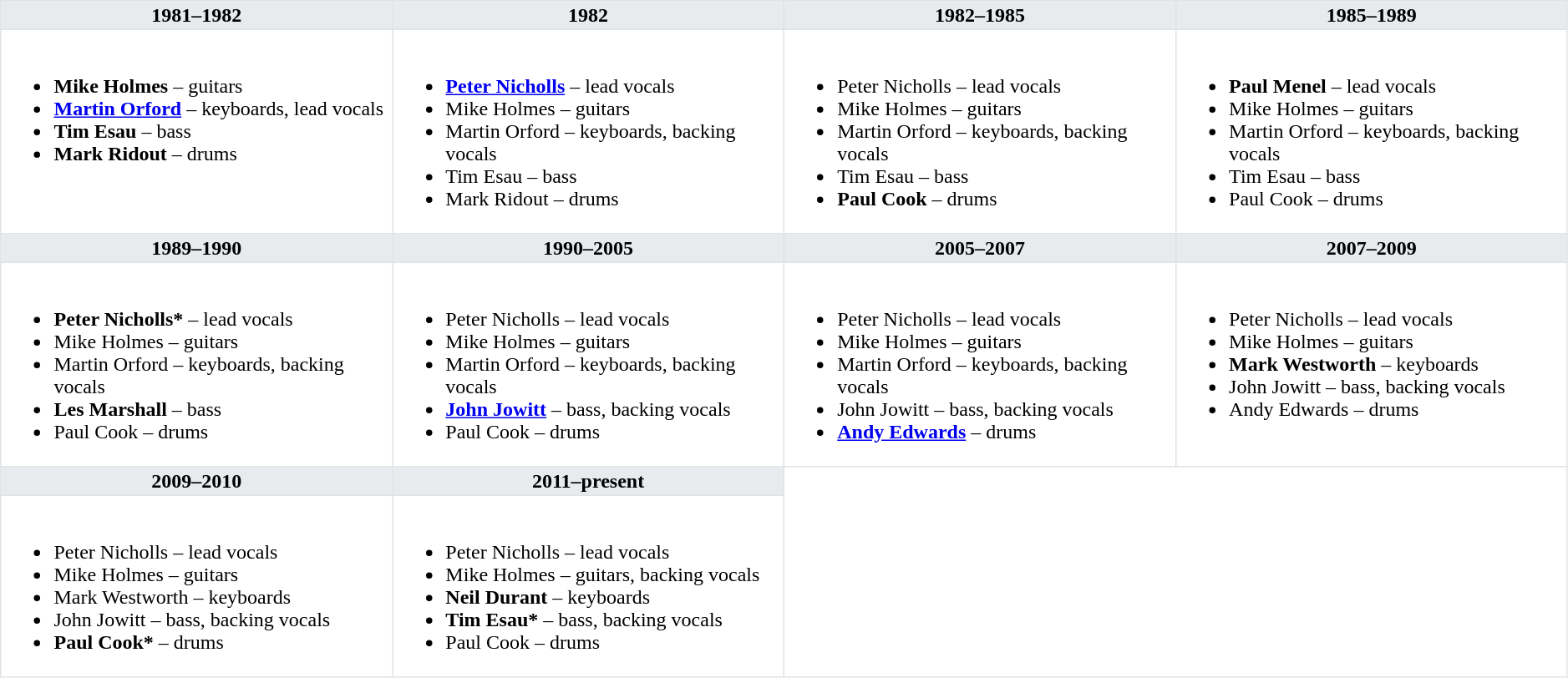<table class="toccolours" border="1" cellpadding="2" cellspacing="0"  style="float:width:375px; margin:0 0 1em 1em; border-collapse:collapse; border:1px solid #e2e2e2; width:99%;">
<tr>
<th style="vertical-align:top; background:#e7ebee; width:25%;">1981–1982</th>
<th style="vertical-align:top; background:#e7ebee; width:25%;">1982</th>
<th style="vertical-align:top; background:#e7ebee; width:25%;">1982–1985</th>
<th style="vertical-align:top; background:#e7ebee; width:25%;">1985–1989</th>
</tr>
<tr>
<td valign=top><br><ul><li><strong>Mike Holmes</strong> – guitars</li><li><strong><a href='#'>Martin Orford</a></strong> – keyboards, lead vocals</li><li><strong>Tim Esau</strong> – bass</li><li><strong>Mark Ridout</strong> – drums</li></ul></td>
<td valign=top><br><ul><li><strong><a href='#'>Peter Nicholls</a></strong> – lead vocals</li><li>Mike Holmes – guitars</li><li>Martin Orford – keyboards, backing vocals</li><li>Tim Esau – bass</li><li>Mark Ridout – drums</li></ul></td>
<td valign=top><br><ul><li>Peter Nicholls – lead vocals</li><li>Mike Holmes – guitars</li><li>Martin Orford – keyboards, backing vocals</li><li>Tim Esau – bass</li><li><strong>Paul Cook</strong> – drums</li></ul></td>
<td valign=top><br><ul><li><strong>Paul Menel</strong> – lead vocals</li><li>Mike Holmes – guitars</li><li>Martin Orford – keyboards, backing vocals</li><li>Tim Esau – bass</li><li>Paul Cook – drums</li></ul></td>
</tr>
<tr>
<th style="vertical-align:top; background:#e7ebee; width:25%;">1989–1990</th>
<th style="vertical-align:top; background:#e7ebee; width:25%;">1990–2005</th>
<th style="vertical-align:top; background:#e7ebee; width:25%;">2005–2007</th>
<th style="vertical-align:top; background:#e7ebee; width:25%;">2007–2009</th>
</tr>
<tr>
<td valign=top><br><ul><li><strong>Peter Nicholls*</strong> – lead vocals</li><li>Mike Holmes – guitars</li><li>Martin Orford – keyboards, backing vocals</li><li><strong>Les Marshall</strong> – bass</li><li>Paul Cook – drums</li></ul></td>
<td valign=top><br><ul><li>Peter Nicholls – lead vocals</li><li>Mike Holmes – guitars</li><li>Martin Orford – keyboards, backing vocals</li><li><strong><a href='#'>John Jowitt</a></strong> – bass, backing vocals</li><li>Paul Cook – drums</li></ul></td>
<td valign=top><br><ul><li>Peter Nicholls – lead vocals</li><li>Mike Holmes – guitars</li><li>Martin Orford – keyboards, backing vocals</li><li>John Jowitt – bass, backing vocals</li><li><strong><a href='#'>Andy Edwards</a></strong> – drums</li></ul></td>
<td valign=top><br><ul><li>Peter Nicholls – lead vocals</li><li>Mike Holmes – guitars</li><li><strong>Mark Westworth</strong> – keyboards</li><li>John Jowitt – bass, backing vocals</li><li>Andy Edwards – drums</li></ul></td>
</tr>
<tr>
<th style="vertical-align:top; background:#e7ebee; width:25%;">2009–2010</th>
<th style="vertical-align:top; background:#e7ebee; width:25%;">2011–present</th>
</tr>
<tr>
<td valign=top><br><ul><li>Peter Nicholls – lead vocals</li><li>Mike Holmes – guitars</li><li>Mark Westworth – keyboards</li><li>John Jowitt – bass, backing vocals</li><li><strong>Paul Cook*</strong> – drums</li></ul></td>
<td valign=top><br><ul><li>Peter Nicholls – lead vocals</li><li>Mike Holmes – guitars, backing vocals</li><li><strong>Neil Durant</strong> – keyboards</li><li><strong>Tim Esau*</strong> – bass, backing vocals</li><li>Paul Cook – drums</li></ul></td>
</tr>
</table>
